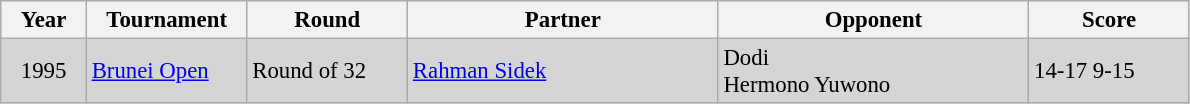<table class="sortable wikitable" style="font-size: 95%;">
<tr>
<th width="50">Year</th>
<th width="100">Tournament</th>
<th width="100">Round</th>
<th width="200">Partner</th>
<th width="200">Opponent</th>
<th width="100">Score</th>
</tr>
<tr style="background:#D5D5D5">
<td align="center">1995</td>
<td align="left"><a href='#'>Brunei Open</a></td>
<td align="left">Round of 32</td>
<td align="left" rowspan="3"> <a href='#'>Rahman Sidek</a></td>
<td align="left"> Dodi<br> Hermono Yuwono</td>
<td align="left">14-17 9-15</td>
</tr>
</table>
